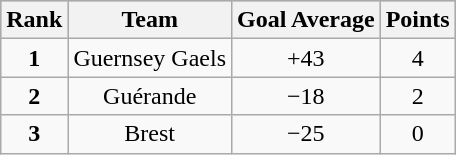<table class="wikitable">
<tr style="background:silver"!>
<th>Rank</th>
<th>Team</th>
<th>Goal Average</th>
<th>Points</th>
</tr>
<tr align="center">
<td><strong>1</strong></td>
<td>Guernsey Gaels</td>
<td>+43</td>
<td>4</td>
</tr>
<tr align="center">
<td><strong>2</strong></td>
<td>Guérande</td>
<td>−18</td>
<td>2</td>
</tr>
<tr align="center">
<td><strong>3</strong></td>
<td>Brest</td>
<td>−25</td>
<td>0</td>
</tr>
</table>
